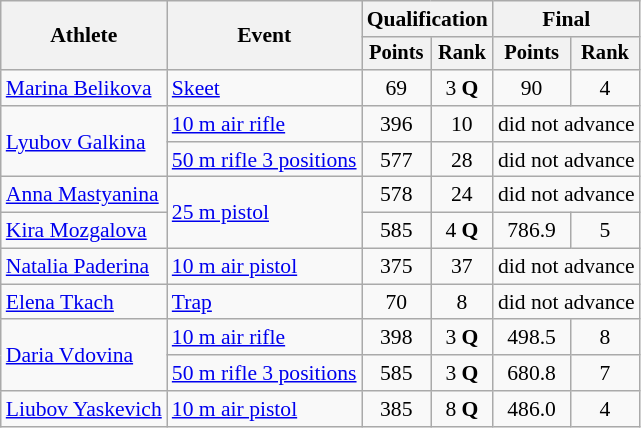<table class="wikitable" style="font-size:90%">
<tr>
<th rowspan="2">Athlete</th>
<th rowspan="2">Event</th>
<th colspan=2>Qualification</th>
<th colspan=2>Final</th>
</tr>
<tr style="font-size:95%">
<th>Points</th>
<th>Rank</th>
<th>Points</th>
<th>Rank</th>
</tr>
<tr align=center>
<td align=left><a href='#'>Marina Belikova</a></td>
<td align=left><a href='#'>Skeet</a></td>
<td>69</td>
<td>3 <strong>Q</strong></td>
<td>90</td>
<td>4</td>
</tr>
<tr align=center>
<td align=left rowspan=2><a href='#'>Lyubov Galkina</a></td>
<td align=left><a href='#'>10 m air rifle</a></td>
<td>396</td>
<td>10</td>
<td colspan=2>did not advance</td>
</tr>
<tr align=center>
<td align=left><a href='#'>50 m rifle 3 positions</a></td>
<td>577</td>
<td>28</td>
<td colspan=2>did not advance</td>
</tr>
<tr align=center>
<td align=left><a href='#'>Anna Mastyanina</a></td>
<td align=left rowspan=2><a href='#'>25 m pistol</a></td>
<td>578</td>
<td>24</td>
<td colspan=2>did not advance</td>
</tr>
<tr align=center>
<td align=left><a href='#'>Kira Mozgalova</a></td>
<td>585</td>
<td>4 <strong>Q</strong></td>
<td>786.9</td>
<td>5</td>
</tr>
<tr align=center>
<td align=left><a href='#'>Natalia Paderina</a></td>
<td align=left><a href='#'>10 m air pistol</a></td>
<td>375</td>
<td>37</td>
<td colspan=2>did not advance</td>
</tr>
<tr align=center>
<td align=left><a href='#'>Elena Tkach</a></td>
<td align=left><a href='#'>Trap</a></td>
<td>70</td>
<td>8</td>
<td colspan=2>did not advance</td>
</tr>
<tr align=center>
<td align=left rowspan=2><a href='#'>Daria Vdovina</a></td>
<td align=left><a href='#'>10 m air rifle</a></td>
<td>398</td>
<td>3 <strong>Q</strong></td>
<td>498.5</td>
<td>8</td>
</tr>
<tr align=center>
<td align=left><a href='#'>50 m rifle 3 positions</a></td>
<td>585</td>
<td>3 <strong>Q</strong></td>
<td>680.8</td>
<td>7</td>
</tr>
<tr align=center>
<td align=left><a href='#'>Liubov Yaskevich</a></td>
<td align=left><a href='#'>10 m air pistol</a></td>
<td>385</td>
<td>8 <strong>Q</strong></td>
<td>486.0</td>
<td>4</td>
</tr>
</table>
